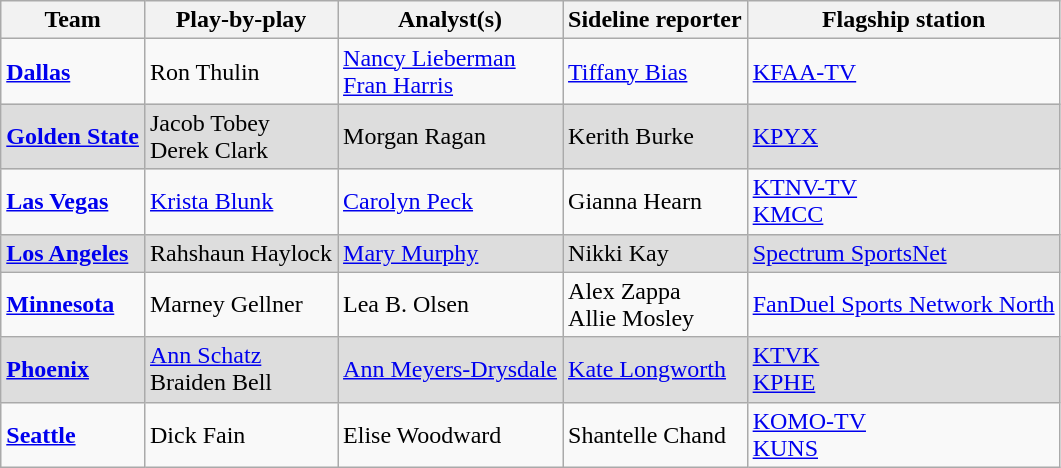<table class="wikitable">
<tr>
<th>Team</th>
<th>Play-by-play</th>
<th>Analyst(s)</th>
<th>Sideline reporter</th>
<th>Flagship station</th>
</tr>
<tr>
<td><strong><a href='#'>Dallas</a></strong></td>
<td>Ron Thulin</td>
<td><a href='#'>Nancy Lieberman</a><br><a href='#'>Fran Harris</a></td>
<td><a href='#'>Tiffany Bias</a></td>
<td><a href='#'>KFAA-TV</a></td>
</tr>
<tr bgcolor="#DDDDDD">
<td><strong><a href='#'>Golden State</a></strong></td>
<td>Jacob Tobey<br>Derek Clark </td>
<td>Morgan Ragan</td>
<td>Kerith Burke</td>
<td><a href='#'>KPYX</a></td>
</tr>
<tr>
<td><strong><a href='#'>Las Vegas</a></strong></td>
<td><a href='#'>Krista Blunk</a></td>
<td><a href='#'>Carolyn Peck</a></td>
<td>Gianna Hearn</td>
<td><a href='#'>KTNV-TV</a><br><a href='#'>KMCC</a></td>
</tr>
<tr bgcolor="#DDDDDD">
<td><strong><a href='#'>Los Angeles</a></strong></td>
<td>Rahshaun Haylock</td>
<td><a href='#'>Mary Murphy</a></td>
<td>Nikki Kay </td>
<td><a href='#'>Spectrum SportsNet</a></td>
</tr>
<tr>
<td><strong><a href='#'>Minnesota</a></strong></td>
<td>Marney Gellner</td>
<td>Lea B. Olsen</td>
<td>Alex Zappa<br>Allie Mosley</td>
<td><a href='#'>FanDuel Sports Network North</a></td>
</tr>
<tr bgcolor="#DDDDDD">
<td><strong><a href='#'>Phoenix</a></strong></td>
<td><a href='#'>Ann Schatz</a><br>Braiden Bell </td>
<td><a href='#'>Ann Meyers-Drysdale</a></td>
<td><a href='#'>Kate Longworth</a></td>
<td><a href='#'>KTVK</a><br><a href='#'>KPHE</a></td>
</tr>
<tr>
<td><strong><a href='#'>Seattle</a></strong></td>
<td>Dick Fain</td>
<td>Elise Woodward</td>
<td>Shantelle Chand</td>
<td><a href='#'>KOMO-TV</a><br><a href='#'>KUNS</a></td>
</tr>
</table>
